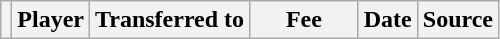<table class="wikitable plainrowheaders sortable">
<tr>
<th></th>
<th scope="col">Player</th>
<th>Transferred to</th>
<th style="width: 65px;">Fee</th>
<th scope="col">Date</th>
<th scope="col">Source</th>
</tr>
</table>
